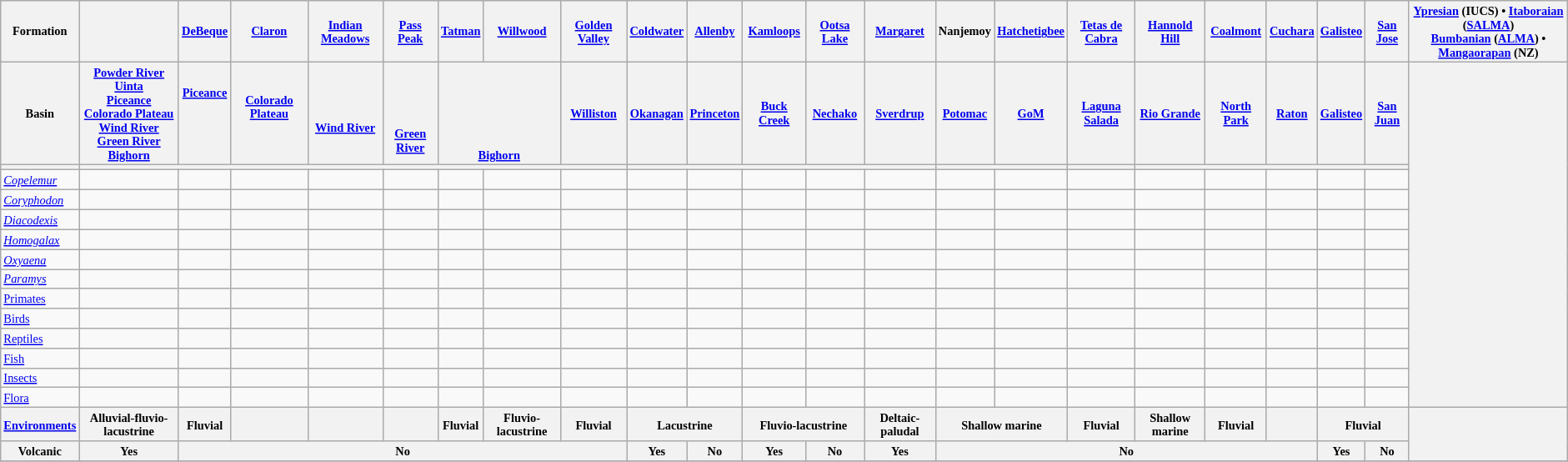<table class="wikitable" style="font-size: 60%">
<tr>
<th>Formation</th>
<th></th>
<th><a href='#'>DeBeque</a></th>
<th><a href='#'>Claron</a></th>
<th><a href='#'>Indian Meadows</a></th>
<th><a href='#'>Pass Peak</a></th>
<th><a href='#'>Tatman</a></th>
<th><a href='#'>Willwood</a></th>
<th><a href='#'>Golden Valley</a></th>
<th><a href='#'>Coldwater</a></th>
<th><a href='#'>Allenby</a></th>
<th><a href='#'>Kamloops</a></th>
<th><a href='#'>Ootsa Lake</a></th>
<th><a href='#'>Margaret</a></th>
<th>Nanjemoy</th>
<th><a href='#'>Hatchetigbee</a></th>
<th><a href='#'>Tetas de Cabra</a></th>
<th><a href='#'>Hannold Hill</a></th>
<th><a href='#'>Coalmont</a></th>
<th><a href='#'>Cuchara</a></th>
<th><a href='#'>Galisteo</a></th>
<th><a href='#'>San Jose</a></th>
<th><a href='#'>Ypresian</a> (IUCS) • <a href='#'>Itaboraian</a> (<a href='#'>SALMA</a>)<br><a href='#'>Bumbanian</a> (<a href='#'>ALMA</a>) • <a href='#'>Mangaorapan</a> (NZ)</th>
</tr>
<tr>
<th>Basin</th>
<th><a href='#'>Powder River</a><br><a href='#'>Uinta</a><br><a href='#'>Piceance</a><br><a href='#'>Colorado Plateau</a><br><a href='#'>Wind River</a><br><a href='#'>Green River</a><br><a href='#'>Bighorn</a></th>
<th><a href='#'>Piceance</a><br><br><br><br></th>
<th><br><a href='#'>Colorado Plateau</a><br><br><br></th>
<th><br><br><br><a href='#'>Wind River</a><br><br></th>
<th><br><br><br><br><a href='#'>Green River</a><br></th>
<th colspan=2><br><br><br><br><br><br><a href='#'>Bighorn</a></th>
<th><a href='#'>Williston</a></th>
<th><a href='#'>Okanagan</a></th>
<th><a href='#'>Princeton</a></th>
<th><a href='#'>Buck Creek</a></th>
<th><a href='#'>Nechako</a></th>
<th><a href='#'>Sverdrup</a></th>
<th><a href='#'>Potomac</a></th>
<th><a href='#'>GoM</a></th>
<th><a href='#'>Laguna Salada</a></th>
<th><a href='#'>Rio Grande</a></th>
<th><a href='#'>North Park</a></th>
<th><a href='#'>Raton</a></th>
<th><a href='#'>Galisteo</a></th>
<th><a href='#'>San Juan</a></th>
<th align=center rowspan=14></th>
</tr>
<tr>
<th></th>
<th colspan=8></th>
<th colspan=5></th>
<th colspan=2></th>
<th></th>
<th colspan=5></th>
</tr>
<tr>
<td><em><a href='#'>Copelemur</a></em></td>
<td align=center></td>
<td align=center></td>
<td align=center></td>
<td align=center></td>
<td align=center></td>
<td align=center></td>
<td align=center></td>
<td align=center></td>
<td align=center></td>
<td align=center></td>
<td align=center></td>
<td align=center></td>
<td align=center></td>
<td align=center></td>
<td align=center></td>
<td align=center></td>
<td align=center></td>
<td align=center></td>
<td align=center></td>
<td align=center></td>
<td align=center></td>
</tr>
<tr>
<td><em><a href='#'>Coryphodon</a></em></td>
<td align=center></td>
<td align=center></td>
<td align=center></td>
<td align=center></td>
<td align=center></td>
<td align=center></td>
<td align=center></td>
<td align=center></td>
<td align=center></td>
<td align=center></td>
<td align=center></td>
<td align=center></td>
<td align=center></td>
<td align=center></td>
<td align=center></td>
<td align=center></td>
<td align=center></td>
<td align=center></td>
<td align=center></td>
<td align=center></td>
<td align=center></td>
</tr>
<tr>
<td><em><a href='#'>Diacodexis</a></em></td>
<td align=center></td>
<td align=center></td>
<td align=center></td>
<td align=center></td>
<td align=center></td>
<td align=center></td>
<td align=center></td>
<td align=center></td>
<td align=center></td>
<td align=center></td>
<td align=center></td>
<td align=center></td>
<td align=center></td>
<td align=center></td>
<td align=center></td>
<td align=center></td>
<td align=center></td>
<td align=center></td>
<td align=center></td>
<td align=center></td>
<td align=center></td>
</tr>
<tr>
<td><em><a href='#'>Homogalax</a></em></td>
<td align=center></td>
<td align=center></td>
<td align=center></td>
<td align=center></td>
<td align=center></td>
<td align=center></td>
<td align=center></td>
<td align=center></td>
<td align=center></td>
<td align=center></td>
<td align=center></td>
<td align=center></td>
<td align=center></td>
<td align=center></td>
<td align=center></td>
<td align=center></td>
<td align=center></td>
<td align=center></td>
<td align=center></td>
<td align=center></td>
<td align=center></td>
</tr>
<tr>
<td><em><a href='#'>Oxyaena</a></em></td>
<td align=center></td>
<td align=center></td>
<td align=center></td>
<td align=center></td>
<td align=center></td>
<td align=center></td>
<td align=center></td>
<td align=center></td>
<td align=center></td>
<td align=center></td>
<td align=center></td>
<td align=center></td>
<td align=center></td>
<td align=center></td>
<td align=center></td>
<td align=center></td>
<td align=center></td>
<td align=center></td>
<td align=center></td>
<td align=center></td>
<td align=center></td>
</tr>
<tr>
<td><em><a href='#'>Paramys</a></em></td>
<td align=center></td>
<td align=center></td>
<td align=center></td>
<td align=center></td>
<td align=center></td>
<td align=center></td>
<td align=center></td>
<td align=center></td>
<td align=center></td>
<td align=center></td>
<td align=center></td>
<td align=center></td>
<td align=center></td>
<td align=center></td>
<td align=center></td>
<td align=center></td>
<td align=center></td>
<td align=center></td>
<td align=center></td>
<td align=center></td>
<td align=center></td>
</tr>
<tr>
<td><a href='#'>Primates</a></td>
<td align=center></td>
<td align=center></td>
<td align=center></td>
<td align=center></td>
<td align=center></td>
<td align=center></td>
<td align=center></td>
<td align=center></td>
<td align=center></td>
<td align=center></td>
<td align=center></td>
<td align=center></td>
<td align=center></td>
<td align=center></td>
<td align=center></td>
<td align=center></td>
<td align=center></td>
<td align=center></td>
<td align=center></td>
<td align=center></td>
<td align=center></td>
</tr>
<tr>
<td><a href='#'>Birds</a></td>
<td align=center></td>
<td align=center></td>
<td align=center></td>
<td align=center></td>
<td align=center></td>
<td align=center></td>
<td align=center></td>
<td align=center></td>
<td align=center></td>
<td align=center></td>
<td align=center></td>
<td align=center></td>
<td align=center></td>
<td align=center></td>
<td align=center></td>
<td align=center></td>
<td align=center></td>
<td align=center></td>
<td align=center></td>
<td align=center></td>
<td align=center></td>
</tr>
<tr>
<td><a href='#'>Reptiles</a></td>
<td align=center></td>
<td align=center></td>
<td align=center></td>
<td align=center></td>
<td align=center></td>
<td align=center></td>
<td align=center></td>
<td align=center></td>
<td align=center></td>
<td align=center></td>
<td align=center></td>
<td align=center></td>
<td align=center></td>
<td align=center></td>
<td align=center></td>
<td align=center></td>
<td align=center></td>
<td align=center></td>
<td align=center></td>
<td align=center></td>
<td align=center></td>
</tr>
<tr>
<td><a href='#'>Fish</a></td>
<td align=center></td>
<td align=center></td>
<td align=center></td>
<td align=center></td>
<td align=center></td>
<td align=center></td>
<td align=center></td>
<td align=center></td>
<td align=center></td>
<td align=center></td>
<td align=center></td>
<td align=center></td>
<td align=center></td>
<td align=center></td>
<td align=center></td>
<td align=center></td>
<td align=center></td>
<td align=center></td>
<td align=center></td>
<td align=center></td>
<td align=center></td>
</tr>
<tr>
<td><a href='#'>Insects</a></td>
<td align=center></td>
<td align=center></td>
<td align=center></td>
<td align=center></td>
<td align=center></td>
<td align=center></td>
<td align=center></td>
<td align=center></td>
<td align=center></td>
<td align=center></td>
<td align=center></td>
<td align=center></td>
<td align=center></td>
<td align=center></td>
<td align=center></td>
<td align=center></td>
<td align=center></td>
<td align=center></td>
<td align=center></td>
<td align=center></td>
<td align=center></td>
</tr>
<tr>
<td><a href='#'>Flora</a></td>
<td align=center></td>
<td align=center></td>
<td align=center></td>
<td align=center></td>
<td align=center></td>
<td align=center></td>
<td align=center></td>
<td align=center></td>
<td align=center></td>
<td align=center></td>
<td align=center></td>
<td align=center></td>
<td align=center></td>
<td align=center></td>
<td align=center></td>
<td align=center></td>
<td align=center></td>
<td align=center></td>
<td align=center></td>
<td align=center></td>
<td align=center></td>
</tr>
<tr>
<th><a href='#'>Environments</a></th>
<th>Alluvial-fluvio-lacustrine</th>
<th>Fluvial</th>
<th></th>
<th></th>
<th></th>
<th>Fluvial</th>
<th>Fluvio-lacustrine</th>
<th>Fluvial</th>
<th colspan=2>Lacustrine</th>
<th colspan=2>Fluvio-lacustrine</th>
<th>Deltaic-paludal</th>
<th colspan=2>Shallow marine</th>
<th>Fluvial</th>
<th>Shallow marine</th>
<th>Fluvial</th>
<th></th>
<th colspan=2>Fluvial</th>
<th rowspan=2 align=left><br><br></th>
</tr>
<tr>
<th>Volcanic</th>
<th>Yes</th>
<th colspan=7>No</th>
<th>Yes</th>
<th>No</th>
<th>Yes</th>
<th>No</th>
<th>Yes</th>
<th colspan=6>No</th>
<th>Yes</th>
<th>No</th>
</tr>
<tr>
</tr>
</table>
